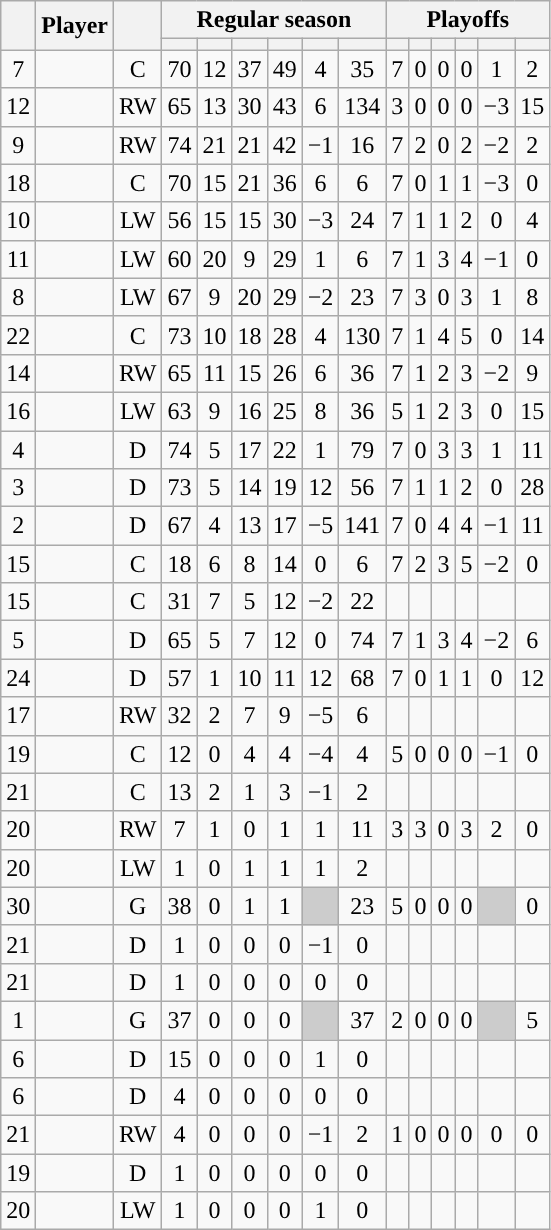<table class="wikitable sortable plainrowheaders" style="text-align:center;">
<tr>
<th scope="col" data-sort-type="number" rowspan="2"></th>
<th scope="col" rowspan="2">Player</th>
<th scope="col" rowspan="2"></th>
<th scope=colgroup colspan=6>Regular season</th>
<th scope=colgroup colspan=6>Playoffs</th>
</tr>
<tr>
<th scope="col" data-sort-type="number"></th>
<th scope="col" data-sort-type="number"></th>
<th scope="col" data-sort-type="number"></th>
<th scope="col" data-sort-type="number"></th>
<th scope="col" data-sort-type="number"></th>
<th scope="col" data-sort-type="number"></th>
<th scope="col" data-sort-type="number"></th>
<th scope="col" data-sort-type="number"></th>
<th scope="col" data-sort-type="number"></th>
<th scope="col" data-sort-type="number"></th>
<th scope="col" data-sort-type="number"></th>
<th scope="col" data-sort-type="number"></th>
</tr>
<tr>
<td scope="row">7</td>
<td align="left"></td>
<td>C</td>
<td>70</td>
<td>12</td>
<td>37</td>
<td>49</td>
<td>4</td>
<td>35</td>
<td>7</td>
<td>0</td>
<td>0</td>
<td>0</td>
<td>1</td>
<td>2</td>
</tr>
<tr>
<td scope="row">12</td>
<td align="left"></td>
<td>RW</td>
<td>65</td>
<td>13</td>
<td>30</td>
<td>43</td>
<td>6</td>
<td>134</td>
<td>3</td>
<td>0</td>
<td>0</td>
<td>0</td>
<td>−3</td>
<td>15</td>
</tr>
<tr>
<td scope="row">9</td>
<td align="left"></td>
<td>RW</td>
<td>74</td>
<td>21</td>
<td>21</td>
<td>42</td>
<td>−1</td>
<td>16</td>
<td>7</td>
<td>2</td>
<td>0</td>
<td>2</td>
<td>−2</td>
<td>2</td>
</tr>
<tr>
<td scope="row">18</td>
<td align="left"></td>
<td>C</td>
<td>70</td>
<td>15</td>
<td>21</td>
<td>36</td>
<td>6</td>
<td>6</td>
<td>7</td>
<td>0</td>
<td>1</td>
<td>1</td>
<td>−3</td>
<td>0</td>
</tr>
<tr>
<td scope="row">10</td>
<td align="left"></td>
<td>LW</td>
<td>56</td>
<td>15</td>
<td>15</td>
<td>30</td>
<td>−3</td>
<td>24</td>
<td>7</td>
<td>1</td>
<td>1</td>
<td>2</td>
<td>0</td>
<td>4</td>
</tr>
<tr>
<td scope="row">11</td>
<td align="left"></td>
<td>LW</td>
<td>60</td>
<td>20</td>
<td>9</td>
<td>29</td>
<td>1</td>
<td>6</td>
<td>7</td>
<td>1</td>
<td>3</td>
<td>4</td>
<td>−1</td>
<td>0</td>
</tr>
<tr>
<td scope="row">8</td>
<td align="left"></td>
<td>LW</td>
<td>67</td>
<td>9</td>
<td>20</td>
<td>29</td>
<td>−2</td>
<td>23</td>
<td>7</td>
<td>3</td>
<td>0</td>
<td>3</td>
<td>1</td>
<td>8</td>
</tr>
<tr>
<td scope="row">22</td>
<td align="left"></td>
<td>C</td>
<td>73</td>
<td>10</td>
<td>18</td>
<td>28</td>
<td>4</td>
<td>130</td>
<td>7</td>
<td>1</td>
<td>4</td>
<td>5</td>
<td>0</td>
<td>14</td>
</tr>
<tr>
<td scope="row">14</td>
<td align="left"></td>
<td>RW</td>
<td>65</td>
<td>11</td>
<td>15</td>
<td>26</td>
<td>6</td>
<td>36</td>
<td>7</td>
<td>1</td>
<td>2</td>
<td>3</td>
<td>−2</td>
<td>9</td>
</tr>
<tr>
<td scope="row">16</td>
<td align="left"></td>
<td>LW</td>
<td>63</td>
<td>9</td>
<td>16</td>
<td>25</td>
<td>8</td>
<td>36</td>
<td>5</td>
<td>1</td>
<td>2</td>
<td>3</td>
<td>0</td>
<td>15</td>
</tr>
<tr>
<td scope="row">4</td>
<td align="left"></td>
<td>D</td>
<td>74</td>
<td>5</td>
<td>17</td>
<td>22</td>
<td>1</td>
<td>79</td>
<td>7</td>
<td>0</td>
<td>3</td>
<td>3</td>
<td>1</td>
<td>11</td>
</tr>
<tr>
<td scope="row">3</td>
<td align="left"></td>
<td>D</td>
<td>73</td>
<td>5</td>
<td>14</td>
<td>19</td>
<td>12</td>
<td>56</td>
<td>7</td>
<td>1</td>
<td>1</td>
<td>2</td>
<td>0</td>
<td>28</td>
</tr>
<tr>
<td scope="row">2</td>
<td align="left"></td>
<td>D</td>
<td>67</td>
<td>4</td>
<td>13</td>
<td>17</td>
<td>−5</td>
<td>141</td>
<td>7</td>
<td>0</td>
<td>4</td>
<td>4</td>
<td>−1</td>
<td>11</td>
</tr>
<tr>
<td scope="row">15</td>
<td align="left"></td>
<td>C</td>
<td>18</td>
<td>6</td>
<td>8</td>
<td>14</td>
<td>0</td>
<td>6</td>
<td>7</td>
<td>2</td>
<td>3</td>
<td>5</td>
<td>−2</td>
<td>0</td>
</tr>
<tr>
<td scope="row">15</td>
<td align="left"></td>
<td>C</td>
<td>31</td>
<td>7</td>
<td>5</td>
<td>12</td>
<td>−2</td>
<td>22</td>
<td></td>
<td></td>
<td></td>
<td></td>
<td></td>
<td></td>
</tr>
<tr>
<td scope="row">5</td>
<td align="left"></td>
<td>D</td>
<td>65</td>
<td>5</td>
<td>7</td>
<td>12</td>
<td>0</td>
<td>74</td>
<td>7</td>
<td>1</td>
<td>3</td>
<td>4</td>
<td>−2</td>
<td>6</td>
</tr>
<tr>
<td scope="row">24</td>
<td align="left"></td>
<td>D</td>
<td>57</td>
<td>1</td>
<td>10</td>
<td>11</td>
<td>12</td>
<td>68</td>
<td>7</td>
<td>0</td>
<td>1</td>
<td>1</td>
<td>0</td>
<td>12</td>
</tr>
<tr>
<td scope="row">17</td>
<td align="left"></td>
<td>RW</td>
<td>32</td>
<td>2</td>
<td>7</td>
<td>9</td>
<td>−5</td>
<td>6</td>
<td></td>
<td></td>
<td></td>
<td></td>
<td></td>
<td></td>
</tr>
<tr>
<td scope="row">19</td>
<td align="left"></td>
<td>C</td>
<td>12</td>
<td>0</td>
<td>4</td>
<td>4</td>
<td>−4</td>
<td>4</td>
<td>5</td>
<td>0</td>
<td>0</td>
<td>0</td>
<td>−1</td>
<td>0</td>
</tr>
<tr>
<td scope="row">21</td>
<td align="left"></td>
<td>C</td>
<td>13</td>
<td>2</td>
<td>1</td>
<td>3</td>
<td>−1</td>
<td>2</td>
<td></td>
<td></td>
<td></td>
<td></td>
<td></td>
<td></td>
</tr>
<tr>
<td scope="row">20</td>
<td align="left"></td>
<td>RW</td>
<td>7</td>
<td>1</td>
<td>0</td>
<td>1</td>
<td>1</td>
<td>11</td>
<td>3</td>
<td>3</td>
<td>0</td>
<td>3</td>
<td>2</td>
<td>0</td>
</tr>
<tr>
<td scope="row">20</td>
<td align="left"></td>
<td>LW</td>
<td>1</td>
<td>0</td>
<td>1</td>
<td>1</td>
<td>1</td>
<td>2</td>
<td></td>
<td></td>
<td></td>
<td></td>
<td></td>
<td></td>
</tr>
<tr>
<td scope="row">30</td>
<td align="left"></td>
<td>G</td>
<td>38</td>
<td>0</td>
<td>1</td>
<td>1</td>
<td style="background:#ccc"></td>
<td>23</td>
<td>5</td>
<td>0</td>
<td>0</td>
<td>0</td>
<td style="background:#ccc"></td>
<td>0</td>
</tr>
<tr>
<td scope="row">21</td>
<td align="left"></td>
<td>D</td>
<td>1</td>
<td>0</td>
<td>0</td>
<td>0</td>
<td>−1</td>
<td>0</td>
<td></td>
<td></td>
<td></td>
<td></td>
<td></td>
<td></td>
</tr>
<tr>
<td scope="row">21</td>
<td align="left"></td>
<td>D</td>
<td>1</td>
<td>0</td>
<td>0</td>
<td>0</td>
<td>0</td>
<td>0</td>
<td></td>
<td></td>
<td></td>
<td></td>
<td></td>
<td></td>
</tr>
<tr>
<td scope="row">1</td>
<td align="left"></td>
<td>G</td>
<td>37</td>
<td>0</td>
<td>0</td>
<td>0</td>
<td style="background:#ccc"></td>
<td>37</td>
<td>2</td>
<td>0</td>
<td>0</td>
<td>0</td>
<td style="background:#ccc"></td>
<td>5</td>
</tr>
<tr>
<td scope="row">6</td>
<td align="left"></td>
<td>D</td>
<td>15</td>
<td>0</td>
<td>0</td>
<td>0</td>
<td>1</td>
<td>0</td>
<td></td>
<td></td>
<td></td>
<td></td>
<td></td>
<td></td>
</tr>
<tr>
<td scope="row">6</td>
<td align="left"></td>
<td>D</td>
<td>4</td>
<td>0</td>
<td>0</td>
<td>0</td>
<td>0</td>
<td>0</td>
<td></td>
<td></td>
<td></td>
<td></td>
<td></td>
<td></td>
</tr>
<tr>
<td scope="row">21</td>
<td align="left"></td>
<td>RW</td>
<td>4</td>
<td>0</td>
<td>0</td>
<td>0</td>
<td>−1</td>
<td>2</td>
<td>1</td>
<td>0</td>
<td>0</td>
<td>0</td>
<td>0</td>
<td>0</td>
</tr>
<tr>
<td scope="row">19</td>
<td align="left"></td>
<td>D</td>
<td>1</td>
<td>0</td>
<td>0</td>
<td>0</td>
<td>0</td>
<td>0</td>
<td></td>
<td></td>
<td></td>
<td></td>
<td></td>
<td></td>
</tr>
<tr>
<td scope="row">20</td>
<td align="left"></td>
<td>LW</td>
<td>1</td>
<td>0</td>
<td>0</td>
<td>0</td>
<td>1</td>
<td>0</td>
<td></td>
<td></td>
<td></td>
<td></td>
<td></td>
<td></td>
</tr>
</table>
